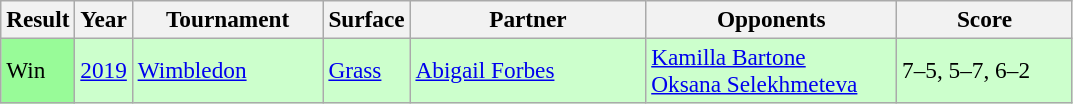<table class="sortable wikitable" style=font-size:97%>
<tr>
<th>Result</th>
<th>Year</th>
<th width=120>Tournament</th>
<th>Surface</th>
<th width=150>Partner</th>
<th width=160>Opponents</th>
<th width=110>Score</th>
</tr>
<tr style="background:#CCFFCC;">
<td style="background:#98fb98;">Win</td>
<td><a href='#'>2019</a></td>
<td><a href='#'>Wimbledon</a></td>
<td><a href='#'>Grass</a></td>
<td> <a href='#'>Abigail Forbes</a></td>
<td> <a href='#'>Kamilla Bartone</a> <br>  <a href='#'>Oksana Selekhmeteva</a></td>
<td>7–5, 5–7, 6–2</td>
</tr>
</table>
